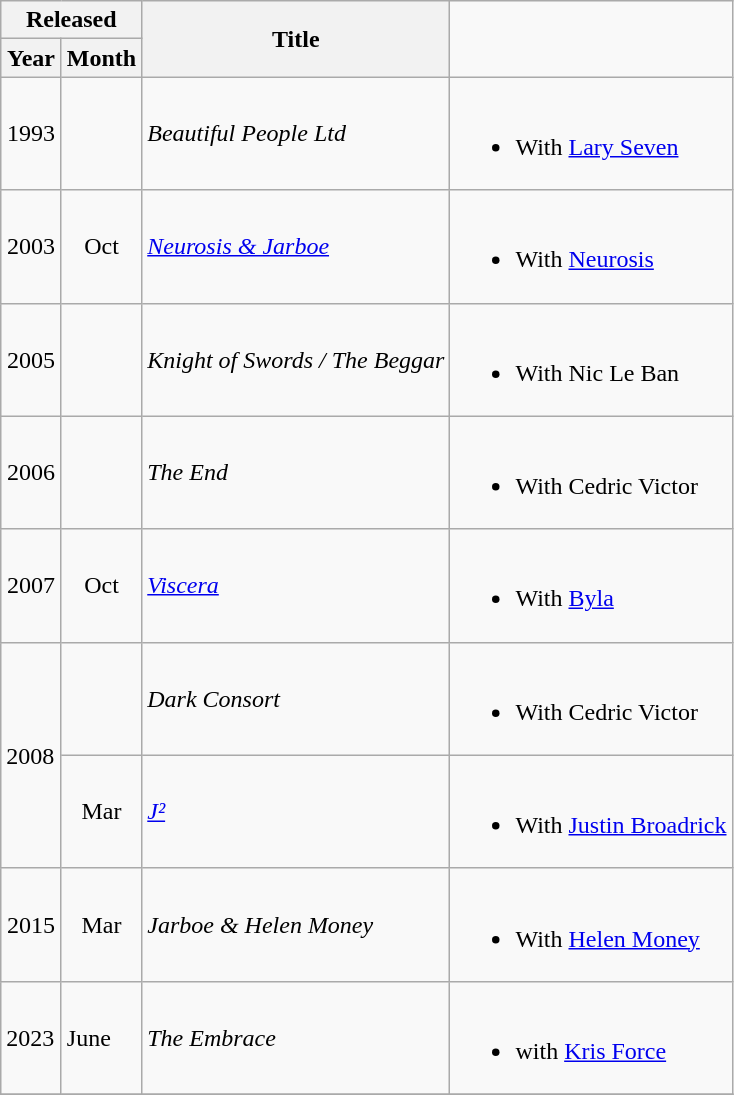<table class="wikitable">
<tr>
<th colspan="2">Released</th>
<th rowspan="2">Title</th>
</tr>
<tr>
<th style="width:33px;">Year</th>
<th style="width:44px;">Month</th>
</tr>
<tr>
<td align="center">1993</td>
<td align="center"></td>
<td><em>Beautiful People Ltd</em></td>
<td><br><ul><li>With <a href='#'>Lary Seven</a></li></ul></td>
</tr>
<tr>
<td align="center">2003</td>
<td align="center">Oct</td>
<td><em><a href='#'>Neurosis & Jarboe</a></em></td>
<td><br><ul><li>With <a href='#'>Neurosis</a></li></ul></td>
</tr>
<tr>
<td align="center">2005</td>
<td align="center"></td>
<td><em>Knight of Swords / The Beggar</em></td>
<td><br><ul><li>With Nic Le Ban</li></ul></td>
</tr>
<tr>
<td align="center">2006</td>
<td align="center"></td>
<td><em>The End</em></td>
<td><br><ul><li>With Cedric Victor</li></ul></td>
</tr>
<tr>
<td align="center">2007</td>
<td align="center">Oct</td>
<td><em><a href='#'>Viscera</a></em></td>
<td><br><ul><li>With <a href='#'>Byla</a></li></ul></td>
</tr>
<tr>
<td rowspan="2">2008</td>
<td align="center"></td>
<td><em>Dark Consort</em></td>
<td><br><ul><li>With Cedric Victor</li></ul></td>
</tr>
<tr>
<td align="center">Mar</td>
<td><em><a href='#'>J²</a></em></td>
<td><br><ul><li>With <a href='#'>Justin Broadrick</a></li></ul></td>
</tr>
<tr>
<td align="center">2015</td>
<td align="center">Mar</td>
<td><em>Jarboe & Helen Money</em></td>
<td><br><ul><li>With <a href='#'>Helen Money</a></li></ul></td>
</tr>
<tr>
<td>2023</td>
<td>June</td>
<td><em>The Embrace</em></td>
<td><br><ul><li>with <a href='#'>Kris Force</a></li></ul></td>
</tr>
<tr>
</tr>
</table>
